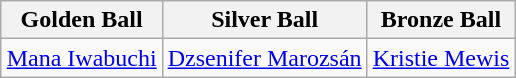<table class=wikitable style="text-align:center; margin:auto">
<tr>
<th>Golden Ball</th>
<th>Silver Ball</th>
<th>Bronze Ball</th>
</tr>
<tr>
<td> <a href='#'>Mana Iwabuchi</a></td>
<td> <a href='#'>Dzsenifer Marozsán</a></td>
<td> <a href='#'>Kristie Mewis</a></td>
</tr>
</table>
